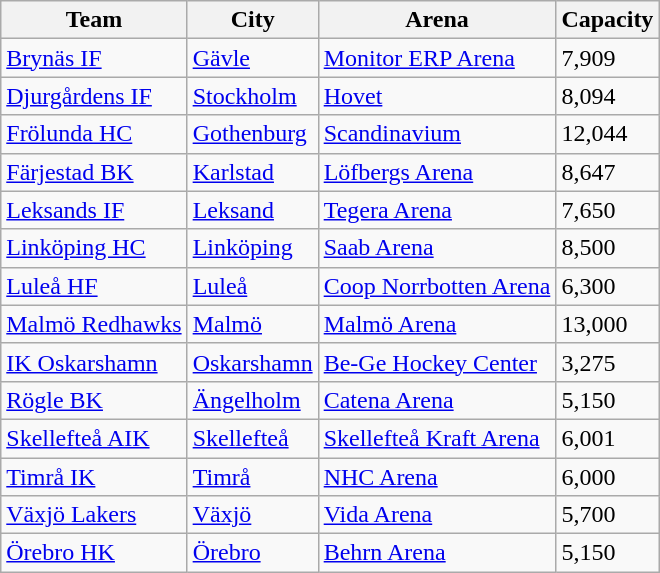<table class="wikitable sortable">
<tr>
<th>Team</th>
<th>City</th>
<th>Arena</th>
<th>Capacity</th>
</tr>
<tr>
<td><a href='#'>Brynäs IF</a></td>
<td><a href='#'>Gävle</a></td>
<td><a href='#'>Monitor ERP Arena</a></td>
<td>7,909</td>
</tr>
<tr>
<td><a href='#'>Djurgårdens IF</a></td>
<td><a href='#'>Stockholm</a></td>
<td><a href='#'>Hovet</a></td>
<td>8,094</td>
</tr>
<tr>
<td><a href='#'>Frölunda HC</a></td>
<td><a href='#'>Gothenburg</a></td>
<td><a href='#'>Scandinavium</a></td>
<td>12,044</td>
</tr>
<tr>
<td><a href='#'>Färjestad BK</a></td>
<td><a href='#'>Karlstad</a></td>
<td><a href='#'>Löfbergs Arena</a></td>
<td>8,647</td>
</tr>
<tr>
<td><a href='#'>Leksands IF</a></td>
<td><a href='#'>Leksand</a></td>
<td><a href='#'>Tegera Arena</a></td>
<td>7,650</td>
</tr>
<tr>
<td><a href='#'>Linköping HC</a></td>
<td><a href='#'>Linköping</a></td>
<td><a href='#'>Saab Arena</a></td>
<td>8,500</td>
</tr>
<tr>
<td><a href='#'>Luleå HF</a></td>
<td><a href='#'>Luleå</a></td>
<td><a href='#'>Coop Norrbotten Arena</a></td>
<td>6,300</td>
</tr>
<tr>
<td><a href='#'>Malmö Redhawks</a></td>
<td><a href='#'>Malmö</a></td>
<td><a href='#'>Malmö Arena</a></td>
<td>13,000</td>
</tr>
<tr>
<td><a href='#'>IK Oskarshamn</a></td>
<td><a href='#'>Oskarshamn</a></td>
<td><a href='#'>Be-Ge Hockey Center</a></td>
<td>3,275</td>
</tr>
<tr>
<td><a href='#'>Rögle BK</a></td>
<td><a href='#'>Ängelholm</a></td>
<td><a href='#'>Catena Arena</a></td>
<td>5,150</td>
</tr>
<tr>
<td><a href='#'>Skellefteå AIK</a></td>
<td><a href='#'>Skellefteå</a></td>
<td><a href='#'>Skellefteå Kraft Arena</a></td>
<td>6,001</td>
</tr>
<tr>
<td><a href='#'>Timrå IK</a></td>
<td><a href='#'>Timrå</a></td>
<td><a href='#'>NHC Arena</a></td>
<td>6,000</td>
</tr>
<tr>
<td><a href='#'>Växjö Lakers</a></td>
<td><a href='#'>Växjö</a></td>
<td><a href='#'>Vida Arena</a></td>
<td>5,700</td>
</tr>
<tr>
<td><a href='#'>Örebro HK</a></td>
<td><a href='#'>Örebro</a></td>
<td><a href='#'>Behrn Arena</a></td>
<td>5,150</td>
</tr>
</table>
